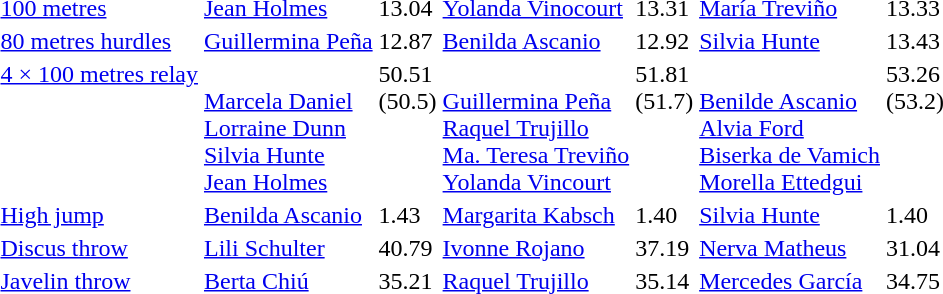<table>
<tr>
<td><a href='#'>100 metres</a></td>
<td><a href='#'>Jean Holmes</a><br> </td>
<td>13.04</td>
<td><a href='#'>Yolanda Vinocourt</a><br> </td>
<td>13.31</td>
<td><a href='#'>María Treviño</a><br> </td>
<td>13.33</td>
</tr>
<tr>
<td><a href='#'>80 metres hurdles</a></td>
<td><a href='#'>Guillermina Peña</a><br> </td>
<td>12.87</td>
<td><a href='#'>Benilda Ascanio</a><br> </td>
<td>12.92</td>
<td><a href='#'>Silvia Hunte</a><br> </td>
<td>13.43</td>
</tr>
<tr style="vertical-align:top;">
<td><a href='#'>4 × 100 metres relay</a></td>
<td><br> <a href='#'>Marcela Daniel</a><br> <a href='#'>Lorraine Dunn</a><br> <a href='#'>Silvia Hunte</a><br> <a href='#'>Jean Holmes</a></td>
<td>50.51<br>(50.5)</td>
<td><br> <a href='#'>Guillermina Peña</a><br> <a href='#'>Raquel Trujillo</a><br> <a href='#'>Ma. Teresa Treviño</a><br> <a href='#'>Yolanda Vincourt</a></td>
<td>51.81<br>(51.7)</td>
<td><br> <a href='#'>Benilde Ascanio</a><br> <a href='#'>Alvia Ford</a><br> <a href='#'>Biserka de Vamich</a><br> <a href='#'>Morella Ettedgui</a></td>
<td>53.26<br>(53.2)</td>
</tr>
<tr>
<td><a href='#'>High jump</a></td>
<td><a href='#'>Benilda Ascanio</a><br> </td>
<td>1.43</td>
<td><a href='#'>Margarita Kabsch</a><br> </td>
<td>1.40</td>
<td><a href='#'>Silvia Hunte</a><br> </td>
<td>1.40</td>
</tr>
<tr>
<td><a href='#'>Discus throw</a></td>
<td><a href='#'>Lili Schulter</a><br> </td>
<td>40.79</td>
<td><a href='#'>Ivonne Rojano</a><br> </td>
<td>37.19</td>
<td><a href='#'>Nerva Matheus</a><br> </td>
<td>31.04</td>
</tr>
<tr>
<td><a href='#'>Javelin throw</a></td>
<td><a href='#'>Berta Chiú</a><br> </td>
<td>35.21</td>
<td><a href='#'>Raquel Trujillo</a><br> </td>
<td>35.14</td>
<td><a href='#'>Mercedes García</a><br> </td>
<td>34.75</td>
</tr>
</table>
